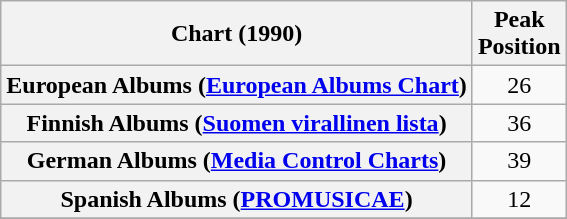<table class="wikitable sortable plainrowheaders" style="text-align:center">
<tr>
<th style="text-align:center;">Chart (1990)</th>
<th style="text-align:center;">Peak<br>Position</th>
</tr>
<tr>
<th scope="row">European Albums (<a href='#'>European Albums Chart</a>)</th>
<td style="text-align:center;">26</td>
</tr>
<tr>
<th scope="row">Finnish Albums (<a href='#'>Suomen virallinen lista</a>)</th>
<td style="text-align:center;">36</td>
</tr>
<tr>
<th scope="row">German Albums (<a href='#'>Media Control Charts</a>)</th>
<td style="text-align:center;">39</td>
</tr>
<tr>
<th scope="row">Spanish Albums (<a href='#'>PROMUSICAE</a>)</th>
<td align="center">12</td>
</tr>
<tr>
</tr>
<tr>
</tr>
</table>
